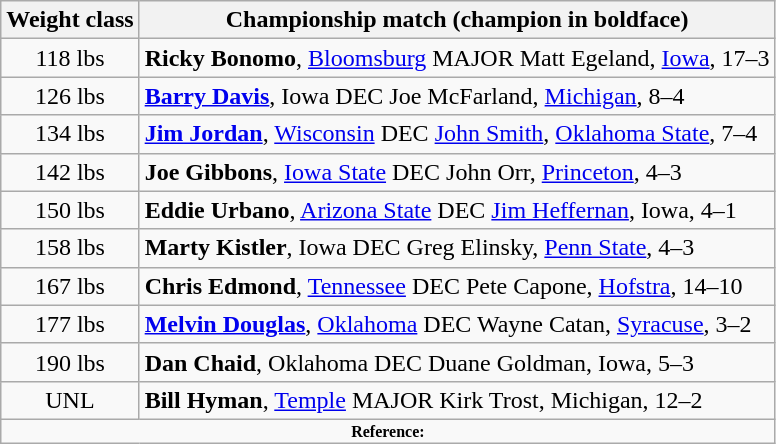<table class="wikitable" style="text-align:center">
<tr>
<th>Weight class</th>
<th>Championship match (champion in boldface)</th>
</tr>
<tr>
<td>118 lbs</td>
<td align=left><strong>Ricky Bonomo</strong>, <a href='#'>Bloomsburg</a> MAJOR Matt Egeland, <a href='#'>Iowa</a>, 17–3</td>
</tr>
<tr>
<td>126 lbs</td>
<td align=left><strong><a href='#'>Barry Davis</a></strong>, Iowa DEC Joe McFarland, <a href='#'>Michigan</a>, 8–4</td>
</tr>
<tr>
<td>134 lbs</td>
<td align=left><strong><a href='#'>Jim Jordan</a></strong>, <a href='#'>Wisconsin</a> DEC <a href='#'>John Smith</a>, <a href='#'>Oklahoma State</a>, 7–4</td>
</tr>
<tr>
<td>142 lbs</td>
<td align=left><strong>Joe Gibbons</strong>, <a href='#'>Iowa State</a> DEC John Orr, <a href='#'>Princeton</a>, 4–3</td>
</tr>
<tr>
<td>150 lbs</td>
<td align=left><strong>Eddie Urbano</strong>, <a href='#'>Arizona State</a> DEC <a href='#'>Jim Heffernan</a>, Iowa, 4–1</td>
</tr>
<tr>
<td>158 lbs</td>
<td align=left><strong>Marty Kistler</strong>, Iowa DEC Greg Elinsky, <a href='#'>Penn State</a>, 4–3</td>
</tr>
<tr>
<td>167 lbs</td>
<td align=left><strong>Chris Edmond</strong>, <a href='#'>Tennessee</a> DEC Pete Capone, <a href='#'>Hofstra</a>, 14–10</td>
</tr>
<tr>
<td>177 lbs</td>
<td align=left><strong><a href='#'>Melvin Douglas</a></strong>, <a href='#'>Oklahoma</a> DEC Wayne Catan, <a href='#'>Syracuse</a>, 3–2</td>
</tr>
<tr>
<td>190 lbs</td>
<td align=left><strong>Dan Chaid</strong>, Oklahoma DEC Duane Goldman, Iowa, 5–3</td>
</tr>
<tr>
<td>UNL</td>
<td align=left><strong>Bill Hyman</strong>, <a href='#'>Temple</a> MAJOR Kirk Trost, Michigan, 12–2</td>
</tr>
<tr>
<td colspan="2"  style="font-size:8pt; text-align:center;"><strong>Reference:</strong></td>
</tr>
</table>
